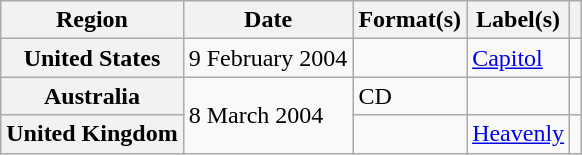<table class="wikitable plainrowheaders">
<tr>
<th scope="col">Region</th>
<th scope="col">Date</th>
<th scope="col">Format(s)</th>
<th scope="col">Label(s)</th>
<th scope="col"></th>
</tr>
<tr>
<th scope="row">United States</th>
<td>9 February 2004</td>
<td></td>
<td><a href='#'>Capitol</a></td>
<td align="center"></td>
</tr>
<tr>
<th scope="row">Australia</th>
<td rowspan="2">8 March 2004</td>
<td>CD</td>
<td></td>
<td align="center"></td>
</tr>
<tr>
<th scope="row">United Kingdom</th>
<td></td>
<td><a href='#'>Heavenly</a></td>
<td align="center"></td>
</tr>
</table>
